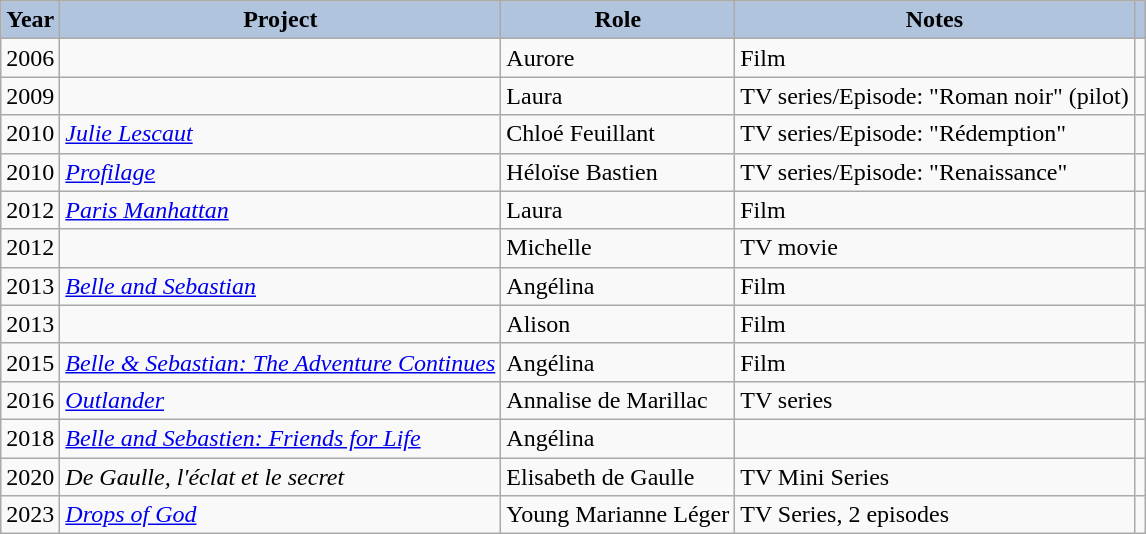<table class="wikitable">
<tr>
<th style="background:#B0C4DE;">Year</th>
<th style="background:#B0C4DE;">Project</th>
<th style="background:#B0C4DE;">Role</th>
<th style="background:#B0C4DE;">Notes</th>
<th style="background:#B0C4DE;"></th>
</tr>
<tr>
<td>2006</td>
<td><em></em></td>
<td>Aurore</td>
<td>Film</td>
<td></td>
</tr>
<tr>
<td>2009</td>
<td><em></em></td>
<td>Laura</td>
<td>TV series/Episode: "Roman noir" (pilot)</td>
<td></td>
</tr>
<tr>
<td>2010</td>
<td><em><a href='#'>Julie Lescaut</a></em></td>
<td>Chloé Feuillant</td>
<td>TV series/Episode: "Rédemption"</td>
<td></td>
</tr>
<tr>
<td>2010</td>
<td><em><a href='#'>Profilage</a></em></td>
<td>Héloïse Bastien</td>
<td>TV series/Episode: "Renaissance"</td>
<td></td>
</tr>
<tr>
<td>2012</td>
<td><em><a href='#'>Paris Manhattan</a></em></td>
<td>Laura</td>
<td>Film</td>
<td></td>
</tr>
<tr>
<td>2012</td>
<td><em></em></td>
<td>Michelle</td>
<td>TV movie</td>
<td></td>
</tr>
<tr>
<td>2013</td>
<td><em><a href='#'>Belle and Sebastian</a></em></td>
<td>Angélina</td>
<td>Film</td>
<td></td>
</tr>
<tr>
<td>2013</td>
<td><em></em></td>
<td>Alison</td>
<td>Film</td>
<td></td>
</tr>
<tr>
<td>2015</td>
<td><em><a href='#'>Belle & Sebastian: The Adventure Continues</a></em></td>
<td>Angélina</td>
<td>Film</td>
<td></td>
</tr>
<tr>
<td>2016</td>
<td><em><a href='#'>Outlander</a></em></td>
<td>Annalise de Marillac</td>
<td>TV series</td>
<td></td>
</tr>
<tr>
<td>2018</td>
<td><em><a href='#'>Belle and Sebastien: Friends for Life</a></em></td>
<td>Angélina</td>
<td></td>
<td></td>
</tr>
<tr>
<td>2020</td>
<td><em>De Gaulle, l'éclat et le secret</em></td>
<td>Elisabeth de Gaulle</td>
<td>TV Mini Series</td>
<td></td>
</tr>
<tr>
<td>2023</td>
<td><em><a href='#'>Drops of God</a></em></td>
<td>Young Marianne Léger</td>
<td>TV Series, 2 episodes</td>
<td></td>
</tr>
</table>
